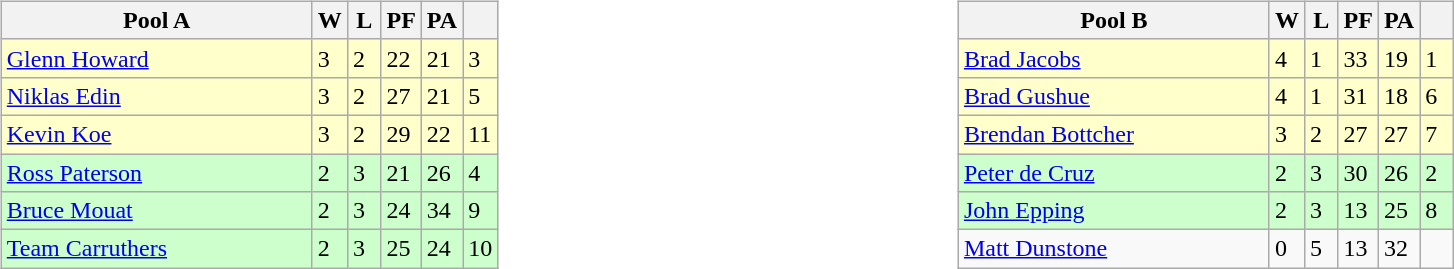<table>
<tr>
<td valign=top width=10%><br><table class=wikitable>
<tr>
<th width=200>Pool A</th>
<th width=15>W</th>
<th width=15>L</th>
<th width=15>PF</th>
<th width=15>PA</th>
<th width=15></th>
</tr>
<tr bgcolor=#ffffcc>
<td> <a href='#'>Glenn Howard</a></td>
<td>3</td>
<td>2</td>
<td>22</td>
<td>21</td>
<td>3</td>
</tr>
<tr bgcolor=#ffffcc>
<td> <a href='#'>Niklas Edin</a></td>
<td>3</td>
<td>2</td>
<td>27</td>
<td>21</td>
<td>5</td>
</tr>
<tr bgcolor=#ffffcc>
<td> <a href='#'>Kevin Koe</a></td>
<td>3</td>
<td>2</td>
<td>29</td>
<td>22</td>
<td>11</td>
</tr>
<tr bgcolor=#ccffcc>
<td> <a href='#'>Ross Paterson</a></td>
<td>2</td>
<td>3</td>
<td>21</td>
<td>26</td>
<td>4</td>
</tr>
<tr bgcolor=#ccffcc>
<td> <a href='#'>Bruce Mouat</a></td>
<td>2</td>
<td>3</td>
<td>24</td>
<td>34</td>
<td>9</td>
</tr>
<tr bgcolor=#ccffcc>
<td> <a href='#'>Team Carruthers</a></td>
<td>2</td>
<td>3</td>
<td>25</td>
<td>24</td>
<td>10</td>
</tr>
</table>
</td>
<td valign=top width=10%><br><table class=wikitable>
<tr>
<th width=200>Pool B</th>
<th width=15>W</th>
<th width=15>L</th>
<th width=15>PF</th>
<th width=15>PA</th>
<th width=15></th>
</tr>
<tr bgcolor=#ffffcc>
<td> <a href='#'>Brad Jacobs</a></td>
<td>4</td>
<td>1</td>
<td>33</td>
<td>19</td>
<td>1</td>
</tr>
<tr bgcolor=#ffffcc>
<td> <a href='#'>Brad Gushue</a></td>
<td>4</td>
<td>1</td>
<td>31</td>
<td>18</td>
<td>6</td>
</tr>
<tr bgcolor=#ffffcc>
<td> <a href='#'>Brendan Bottcher</a></td>
<td>3</td>
<td>2</td>
<td>27</td>
<td>27</td>
<td>7</td>
</tr>
<tr bgcolor=#ccffcc>
<td> <a href='#'>Peter de Cruz</a></td>
<td>2</td>
<td>3</td>
<td>30</td>
<td>26</td>
<td>2</td>
</tr>
<tr bgcolor=#ccffcc>
<td> <a href='#'>John Epping</a></td>
<td>2</td>
<td>3</td>
<td>13</td>
<td>25</td>
<td>8</td>
</tr>
<tr>
<td> <a href='#'>Matt Dunstone</a></td>
<td>0</td>
<td>5</td>
<td>13</td>
<td>32</td>
<td></td>
</tr>
</table>
</td>
</tr>
</table>
